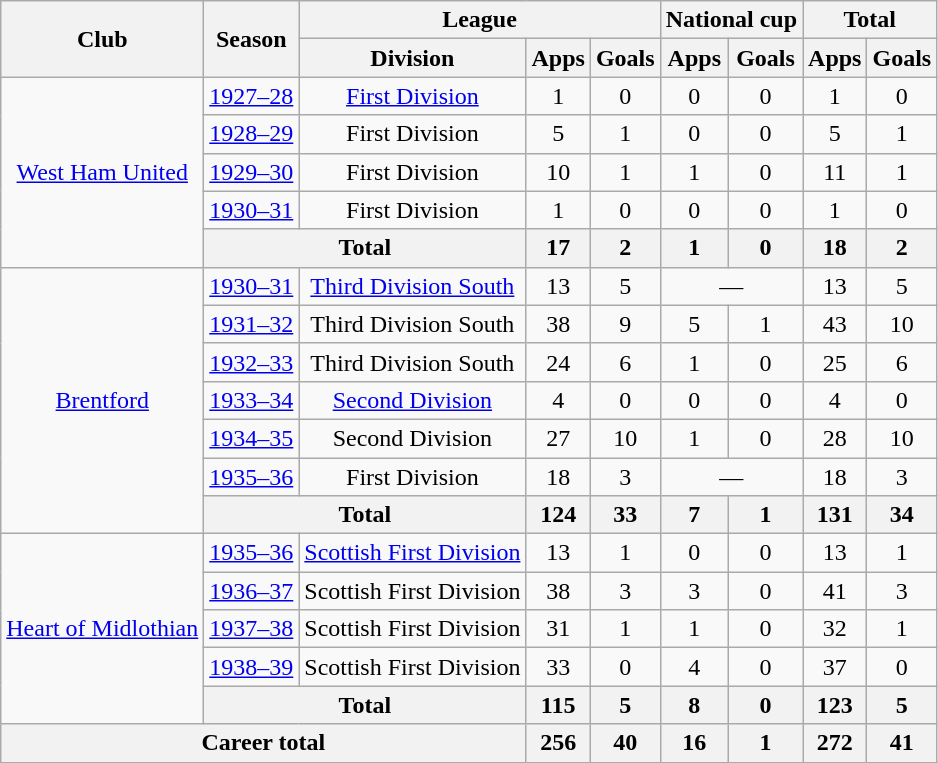<table class="wikitable" style="text-align: center;">
<tr>
<th rowspan="2">Club</th>
<th rowspan="2">Season</th>
<th colspan="3">League</th>
<th colspan="2">National cup</th>
<th colspan="2">Total</th>
</tr>
<tr>
<th>Division</th>
<th>Apps</th>
<th>Goals</th>
<th>Apps</th>
<th>Goals</th>
<th>Apps</th>
<th>Goals</th>
</tr>
<tr>
<td rowspan="5"><a href='#'>West Ham United</a></td>
<td><a href='#'>1927–28</a></td>
<td><a href='#'>First Division</a></td>
<td>1</td>
<td>0</td>
<td>0</td>
<td>0</td>
<td>1</td>
<td>0</td>
</tr>
<tr>
<td><a href='#'>1928–29</a></td>
<td>First Division</td>
<td>5</td>
<td>1</td>
<td>0</td>
<td>0</td>
<td>5</td>
<td>1</td>
</tr>
<tr>
<td><a href='#'>1929–30</a></td>
<td>First Division</td>
<td>10</td>
<td>1</td>
<td>1</td>
<td>0</td>
<td>11</td>
<td>1</td>
</tr>
<tr>
<td><a href='#'>1930–31</a></td>
<td>First Division</td>
<td>1</td>
<td>0</td>
<td>0</td>
<td>0</td>
<td>1</td>
<td>0</td>
</tr>
<tr>
<th colspan="2">Total</th>
<th>17</th>
<th>2</th>
<th>1</th>
<th>0</th>
<th>18</th>
<th>2</th>
</tr>
<tr>
<td rowspan="7"><a href='#'>Brentford</a></td>
<td><a href='#'>1930–31</a></td>
<td><a href='#'>Third Division South</a></td>
<td>13</td>
<td>5</td>
<td colspan="2">—</td>
<td>13</td>
<td>5</td>
</tr>
<tr>
<td><a href='#'>1931–32</a></td>
<td>Third Division South</td>
<td>38</td>
<td>9</td>
<td>5</td>
<td>1</td>
<td>43</td>
<td>10</td>
</tr>
<tr>
<td><a href='#'>1932–33</a></td>
<td>Third Division South</td>
<td>24</td>
<td>6</td>
<td>1</td>
<td>0</td>
<td>25</td>
<td>6</td>
</tr>
<tr>
<td><a href='#'>1933–34</a></td>
<td><a href='#'>Second Division</a></td>
<td>4</td>
<td>0</td>
<td>0</td>
<td>0</td>
<td>4</td>
<td>0</td>
</tr>
<tr>
<td><a href='#'>1934–35</a></td>
<td>Second Division</td>
<td>27</td>
<td>10</td>
<td>1</td>
<td>0</td>
<td>28</td>
<td>10</td>
</tr>
<tr>
<td><a href='#'>1935–36</a></td>
<td>First Division</td>
<td>18</td>
<td>3</td>
<td colspan="2">—</td>
<td>18</td>
<td>3</td>
</tr>
<tr>
<th colspan="2">Total</th>
<th>124</th>
<th>33</th>
<th>7</th>
<th>1</th>
<th>131</th>
<th>34</th>
</tr>
<tr>
<td rowspan="5"><a href='#'>Heart of Midlothian</a></td>
<td><a href='#'>1935–36</a></td>
<td><a href='#'>Scottish First Division</a></td>
<td>13</td>
<td>1</td>
<td>0</td>
<td>0</td>
<td>13</td>
<td>1</td>
</tr>
<tr>
<td><a href='#'>1936–37</a></td>
<td>Scottish First Division</td>
<td>38</td>
<td>3</td>
<td>3</td>
<td>0</td>
<td>41</td>
<td>3</td>
</tr>
<tr>
<td><a href='#'>1937–38</a></td>
<td>Scottish First Division</td>
<td>31</td>
<td>1</td>
<td>1</td>
<td>0</td>
<td>32</td>
<td>1</td>
</tr>
<tr>
<td><a href='#'>1938–39</a></td>
<td>Scottish First Division</td>
<td>33</td>
<td>0</td>
<td>4</td>
<td>0</td>
<td>37</td>
<td>0</td>
</tr>
<tr>
<th colspan="2">Total</th>
<th>115</th>
<th>5</th>
<th>8</th>
<th>0</th>
<th>123</th>
<th>5</th>
</tr>
<tr>
<th colspan="3">Career total</th>
<th>256</th>
<th>40</th>
<th>16</th>
<th>1</th>
<th>272</th>
<th>41</th>
</tr>
</table>
